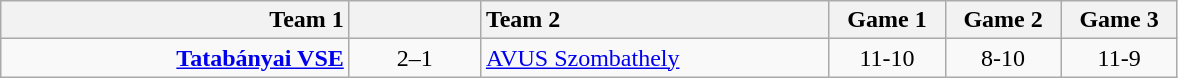<table class=wikitable style="text-align:center">
<tr>
<th style="width:225px; text-align:right;">Team 1</th>
<th style="width:80px;"></th>
<th style="width:225px; text-align:left;">Team 2</th>
<th style="width:70px;">Game 1</th>
<th style="width:70px;">Game 2</th>
<th style="width:70px;">Game 3</th>
</tr>
<tr>
<td align=right><strong><a href='#'>Tatabányai VSE</a></strong> </td>
<td>2–1</td>
<td align=left> <a href='#'>AVUS Szombathely</a></td>
<td>11-10</td>
<td>8-10</td>
<td>11-9</td>
</tr>
</table>
